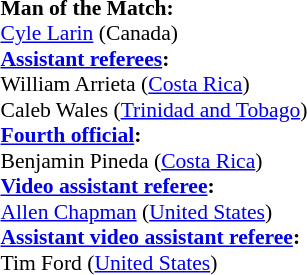<table width=50% style="font-size:90%">
<tr>
<td><br><strong>Man of the Match:</strong>
<br><a href='#'>Cyle Larin</a> (Canada)<br><strong><a href='#'>Assistant referees</a>:</strong>
<br>William Arrieta (<a href='#'>Costa Rica</a>)
<br>Caleb Wales (<a href='#'>Trinidad and Tobago</a>)
<br><strong><a href='#'>Fourth official</a>:</strong>
<br>Benjamin Pineda (<a href='#'>Costa Rica</a>)
<br><strong><a href='#'>Video assistant referee</a>:</strong>
<br><a href='#'>Allen Chapman</a> (<a href='#'>United States</a>)
<br><strong><a href='#'>Assistant video assistant referee</a>:</strong>
<br>Tim Ford (<a href='#'>United States</a>)</td>
</tr>
</table>
